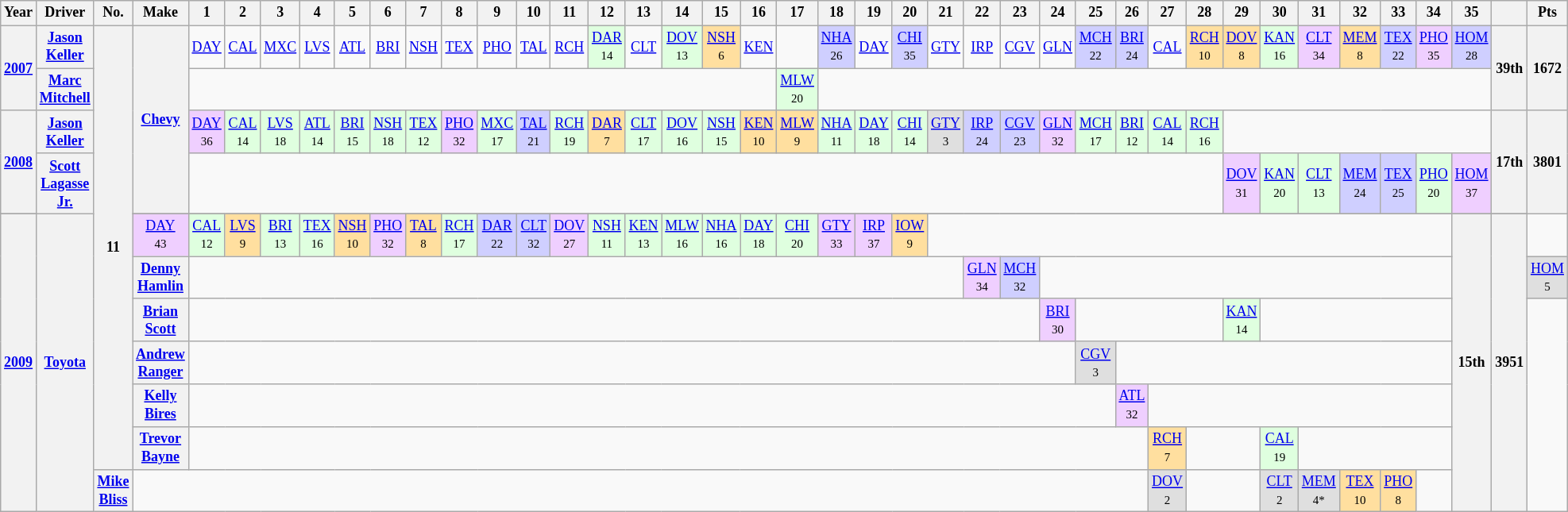<table class="wikitable" style="text-align:center; font-size:75%">
<tr>
<th>Year</th>
<th>Driver</th>
<th>No.</th>
<th>Make</th>
<th>1</th>
<th>2</th>
<th>3</th>
<th>4</th>
<th>5</th>
<th>6</th>
<th>7</th>
<th>8</th>
<th>9</th>
<th>10</th>
<th>11</th>
<th>12</th>
<th>13</th>
<th>14</th>
<th>15</th>
<th>16</th>
<th>17</th>
<th>18</th>
<th>19</th>
<th>20</th>
<th>21</th>
<th>22</th>
<th>23</th>
<th>24</th>
<th>25</th>
<th>26</th>
<th>27</th>
<th>28</th>
<th>29</th>
<th>30</th>
<th>31</th>
<th>32</th>
<th>33</th>
<th>34</th>
<th>35</th>
<th></th>
<th>Pts</th>
</tr>
<tr>
<th rowspan=2><a href='#'>2007</a></th>
<th><a href='#'>Jason Keller</a></th>
<th rowspan=11>11</th>
<th rowspan=4><a href='#'>Chevy</a></th>
<td><a href='#'>DAY</a></td>
<td><a href='#'>CAL</a></td>
<td><a href='#'>MXC</a></td>
<td><a href='#'>LVS</a></td>
<td><a href='#'>ATL</a></td>
<td><a href='#'>BRI</a></td>
<td><a href='#'>NSH</a></td>
<td><a href='#'>TEX</a></td>
<td><a href='#'>PHO</a></td>
<td><a href='#'>TAL</a></td>
<td><a href='#'>RCH</a></td>
<td style="background:#DFFFDF;"><a href='#'>DAR</a><br><small>14</small></td>
<td><a href='#'>CLT</a></td>
<td style="background:#DFFFDF;"><a href='#'>DOV</a><br><small>13</small></td>
<td style="background:#FFDF9F;"><a href='#'>NSH</a><br><small>6</small></td>
<td><a href='#'>KEN</a></td>
<td colspan=1></td>
<td style="background:#CFCFFF;"><a href='#'>NHA</a><br><small>26</small></td>
<td><a href='#'>DAY</a></td>
<td style="background:#CFCFFF;"><a href='#'>CHI</a><br><small>35</small></td>
<td><a href='#'>GTY</a></td>
<td><a href='#'>IRP</a></td>
<td><a href='#'>CGV</a></td>
<td><a href='#'>GLN</a></td>
<td style="background:#CFCFFF;"><a href='#'>MCH</a><br><small>22</small></td>
<td style="background:#CFCFFF;"><a href='#'>BRI</a><br><small>24</small></td>
<td><a href='#'>CAL</a></td>
<td style="background:#FFDF9F;"><a href='#'>RCH</a><br><small>10</small></td>
<td style="background:#FFDF9F;"><a href='#'>DOV</a><br><small>8</small></td>
<td style="background:#DFFFDF;"><a href='#'>KAN</a><br><small>16</small></td>
<td style="background:#EFCFFF;"><a href='#'>CLT</a><br><small>34</small></td>
<td style="background:#FFDF9F;"><a href='#'>MEM</a><br><small>8</small></td>
<td style="background:#CFCFFF;"><a href='#'>TEX</a><br><small>22</small></td>
<td style="background:#EFCFFF;"><a href='#'>PHO</a><br><small>35</small></td>
<td style="background:#CFCFFF;"><a href='#'>HOM</a><br><small>28</small></td>
<th rowspan=2>39th</th>
<th rowspan=2>1672</th>
</tr>
<tr>
<th><a href='#'>Marc Mitchell</a></th>
<td colspan=16></td>
<td style="background:#DFFFDF;"><a href='#'>MLW</a><br><small>20</small></td>
<td colspan=18></td>
</tr>
<tr>
<th rowspan=2><a href='#'>2008</a></th>
<th><a href='#'>Jason Keller</a></th>
<td style="background:#EFCFFF;"><a href='#'>DAY</a><br><small>36</small></td>
<td style="background:#DFFFDF;"><a href='#'>CAL</a><br><small>14</small></td>
<td style="background:#DFFFDF;"><a href='#'>LVS</a><br><small>18</small></td>
<td style="background:#DFFFDF;"><a href='#'>ATL</a><br><small>14</small></td>
<td style="background:#DFFFDF;"><a href='#'>BRI</a><br><small>15</small></td>
<td style="background:#DFFFDF;"><a href='#'>NSH</a><br><small>18</small></td>
<td style="background:#DFFFDF;"><a href='#'>TEX</a><br><small>12</small></td>
<td style="background:#EFCFFF;"><a href='#'>PHO</a><br><small>32</small></td>
<td style="background:#DFFFDF;"><a href='#'>MXC</a><br><small>17</small></td>
<td style="background:#CFCFFF;"><a href='#'>TAL</a><br><small>21</small></td>
<td style="background:#DFFFDF;"><a href='#'>RCH</a><br><small>19</small></td>
<td style="background:#FFDF9F;"><a href='#'>DAR</a><br><small>7</small></td>
<td style="background:#DFFFDF;"><a href='#'>CLT</a><br><small>17</small></td>
<td style="background:#DFFFDF;"><a href='#'>DOV</a><br><small>16</small></td>
<td style="background:#DFFFDF;"><a href='#'>NSH</a><br><small>15</small></td>
<td style="background:#FFDF9F;"><a href='#'>KEN</a><br><small>10</small></td>
<td style="background:#FFDF9F;"><a href='#'>MLW</a><br><small>9</small></td>
<td style="background:#DFFFDF;"><a href='#'>NHA</a><br><small>11</small></td>
<td style="background:#DFFFDF;"><a href='#'>DAY</a><br><small>18</small></td>
<td style="background:#DFFFDF;"><a href='#'>CHI</a><br><small>14</small></td>
<td style="background:#DFDFDF;"><a href='#'>GTY</a><br><small>3</small></td>
<td style="background:#CFCFFF;"><a href='#'>IRP</a><br><small>24</small></td>
<td style="background:#CFCFFF;"><a href='#'>CGV</a><br><small>23</small></td>
<td style="background:#EFCFFF;"><a href='#'>GLN</a><br><small>32</small></td>
<td style="background:#DFFFDF;"><a href='#'>MCH</a><br><small>17</small></td>
<td style="background:#DFFFDF;"><a href='#'>BRI</a><br><small>12</small></td>
<td style="background:#DFFFDF;"><a href='#'>CAL</a><br><small>14</small></td>
<td style="background:#DFFFDF;"><a href='#'>RCH</a><br><small>16</small></td>
<td colspan=7></td>
<th rowspan=2>17th</th>
<th rowspan=2>3801</th>
</tr>
<tr>
<th rowspan=2><a href='#'>Scott Lagasse Jr.</a></th>
<td colspan=28></td>
<td style="background:#EFCFFF;"><a href='#'>DOV</a><br><small>31</small></td>
<td style="background:#DFFFDF;"><a href='#'>KAN</a><br><small>20</small></td>
<td style="background:#DFFFDF;"><a href='#'>CLT</a><br><small>13</small></td>
<td style="background:#CFCFFF;"><a href='#'>MEM</a><br><small>24</small></td>
<td style="background:#CFCFFF;"><a href='#'>TEX</a><br><small>25</small></td>
<td style="background:#DFFFDF;"><a href='#'>PHO</a><br><small>20</small></td>
<td style="background:#EFCFFF;"><a href='#'>HOM</a><br><small>37</small></td>
</tr>
<tr>
</tr>
<tr>
<th rowspan=7><a href='#'>2009</a></th>
<th rowspan=7><a href='#'>Toyota</a></th>
<td style="background:#EFCFFF;"><a href='#'>DAY</a><br><small>43</small></td>
<td style="background:#DFFFDF;"><a href='#'>CAL</a><br><small>12</small></td>
<td style="background:#FFDF9F;"><a href='#'>LVS</a><br><small>9</small></td>
<td style="background:#DFFFDF;"><a href='#'>BRI</a><br><small>13</small></td>
<td style="background:#DFFFDF;"><a href='#'>TEX</a><br><small>16</small></td>
<td style="background:#FFDF9F;"><a href='#'>NSH</a><br><small>10</small></td>
<td style="background:#EFCFFF;"><a href='#'>PHO</a><br><small>32</small></td>
<td style="background:#FFDF9F;"><a href='#'>TAL</a><br><small>8</small></td>
<td style="background:#DFFFDF;"><a href='#'>RCH</a><br><small>17</small></td>
<td style="background:#CFCFFF;"><a href='#'>DAR</a><br><small>22</small></td>
<td style="background:#CFCFFF;"><a href='#'>CLT</a><br><small>32</small></td>
<td style="background:#EFCFFF;"><a href='#'>DOV</a><br><small>27</small></td>
<td style="background:#DFFFDF;"><a href='#'>NSH</a><br><small>11</small></td>
<td style="background:#DFFFDF;"><a href='#'>KEN</a><br><small>13</small></td>
<td style="background:#DFFFDF;"><a href='#'>MLW</a><br><small>16</small></td>
<td style="background:#DFFFDF;"><a href='#'>NHA</a><br><small>16</small></td>
<td style="background:#DFFFDF;"><a href='#'>DAY</a><br><small>18</small></td>
<td style="background:#DFFFDF;"><a href='#'>CHI</a><br><small>20</small></td>
<td style="background:#EFCFFF;"><a href='#'>GTY</a><br><small>33</small></td>
<td style="background:#EFCFFF;"><a href='#'>IRP</a><br><small>37</small></td>
<td style="background:#FFDF9F;"><a href='#'>IOW</a><br><small>9</small></td>
<td colspan=14></td>
<th rowspan=7>15th</th>
<th rowspan=7>3951</th>
</tr>
<tr>
<th><a href='#'>Denny Hamlin</a></th>
<td colspan=21></td>
<td style="background:#EFCFFF;"><a href='#'>GLN</a><br><small>34</small></td>
<td style="background:#CFCFFF;"><a href='#'>MCH</a><br><small>32</small></td>
<td colspan=11></td>
<td style="background:#DFDFDF;"><a href='#'>HOM</a><br><small>5</small></td>
</tr>
<tr>
<th><a href='#'>Brian Scott</a></th>
<td colspan=23></td>
<td style="background:#EFCFFF;"><a href='#'>BRI</a><br><small>30</small></td>
<td colspan=4></td>
<td style="background:#DFFFDF;"><a href='#'>KAN</a><br><small>14</small></td>
<td colspan=6></td>
</tr>
<tr>
<th><a href='#'>Andrew Ranger</a></th>
<td colspan=24></td>
<td style="background:#DFDFDF;"><a href='#'>CGV</a><br><small>3</small></td>
<td colspan=10></td>
</tr>
<tr>
<th><a href='#'>Kelly Bires</a></th>
<td colspan=25></td>
<td style="background:#EFCFFF;"><a href='#'>ATL</a><br><small>32</small></td>
<td colspan=9></td>
</tr>
<tr>
<th><a href='#'>Trevor Bayne</a></th>
<td colspan=26></td>
<td style="background:#FFDF9F;"><a href='#'>RCH</a><br><small>7</small></td>
<td colspan=2></td>
<td style="background:#DFFFDF;"><a href='#'>CAL</a><br><small>19</small></td>
<td colspan=5></td>
</tr>
<tr>
<th><a href='#'>Mike Bliss</a></th>
<td colspan=27></td>
<td style="background:#DFDFDF;"><a href='#'>DOV</a><br><small>2</small></td>
<td colspan=2></td>
<td style="background:#DFDFDF;"><a href='#'>CLT</a><br><small>2</small></td>
<td style="background:#DFDFDF;"><a href='#'>MEM</a><br><small>4*</small></td>
<td style="background:#FFDF9F;"><a href='#'>TEX</a><br><small>10</small></td>
<td style="background:#FFDF9F;"><a href='#'>PHO</a><br><small>8</small></td>
<td colspan=1></td>
</tr>
</table>
